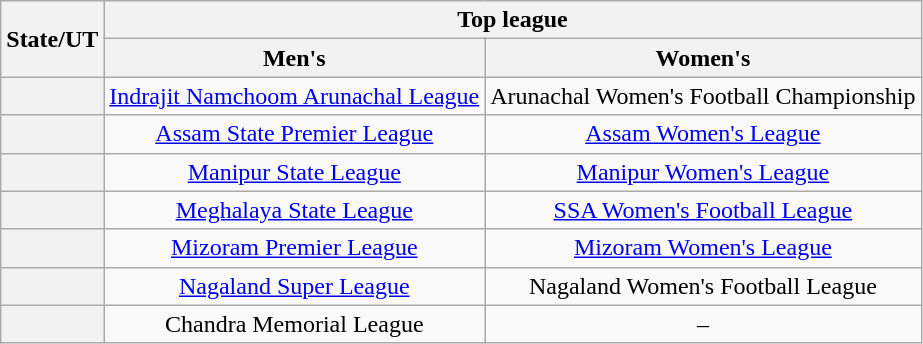<table class="wikitable" style="text-align:center">
<tr>
<th rowspan="2">State/UT</th>
<th colspan=2>Top league</th>
</tr>
<tr>
<th>Men's</th>
<th>Women's</th>
</tr>
<tr>
<th></th>
<td><a href='#'>Indrajit Namchoom Arunachal League</a></td>
<td>Arunachal Women's Football Championship</td>
</tr>
<tr>
<th></th>
<td><a href='#'>Assam State Premier League</a></td>
<td><a href='#'>Assam Women's League</a></td>
</tr>
<tr>
<th></th>
<td><a href='#'>Manipur State League</a></td>
<td><a href='#'>Manipur Women's League</a></td>
</tr>
<tr>
<th></th>
<td><a href='#'>Meghalaya State League</a></td>
<td><a href='#'>SSA Women's Football League</a></td>
</tr>
<tr>
<th></th>
<td><a href='#'>Mizoram Premier League</a></td>
<td><a href='#'>Mizoram Women's League</a></td>
</tr>
<tr>
<th></th>
<td><a href='#'>Nagaland Super League</a></td>
<td>Nagaland Women's Football League</td>
</tr>
<tr>
<th></th>
<td>Chandra Memorial League</td>
<td>–</td>
</tr>
</table>
